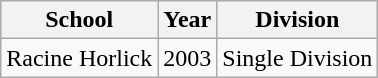<table class="wikitable">
<tr>
<th>School</th>
<th>Year</th>
<th>Division</th>
</tr>
<tr>
<td>Racine Horlick</td>
<td>2003</td>
<td>Single Division</td>
</tr>
</table>
